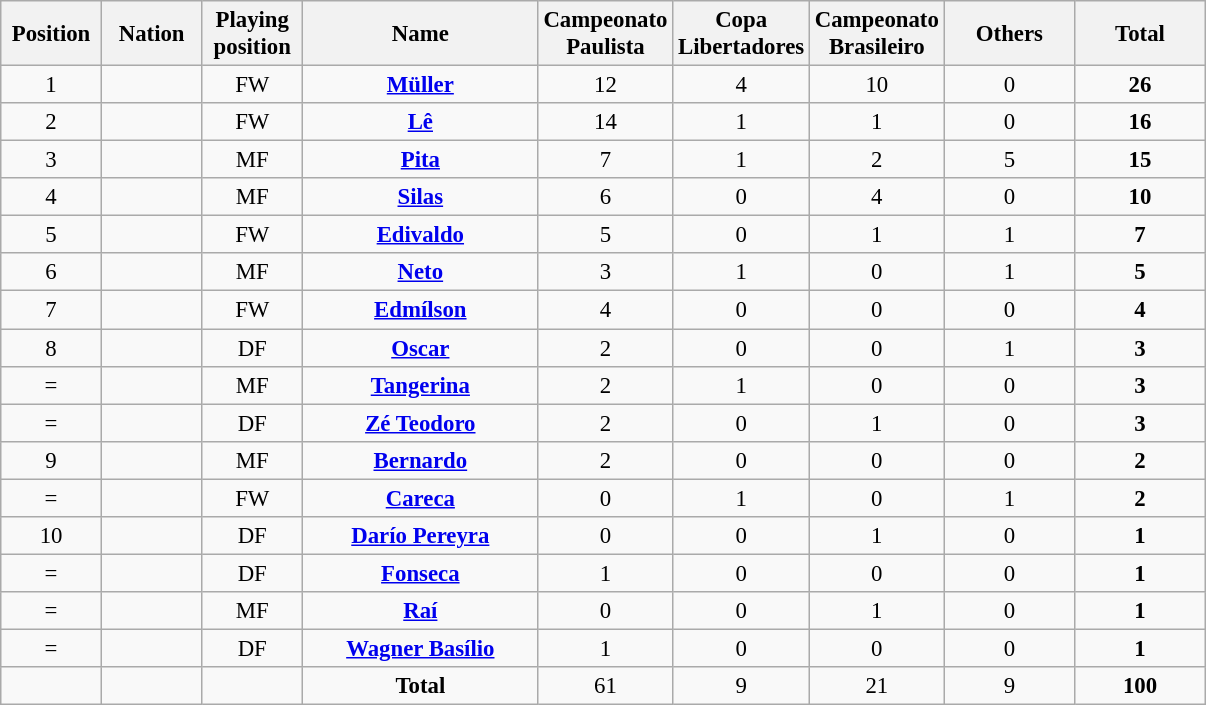<table class="wikitable" style="font-size: 95%; text-align: center;">
<tr>
<th width=60>Position</th>
<th width=60>Nation</th>
<th width=60>Playing position</th>
<th width=150>Name</th>
<th width=80>Campeonato Paulista</th>
<th width=80>Copa Libertadores</th>
<th width=80>Campeonato Brasileiro</th>
<th width=80>Others</th>
<th width=80>Total</th>
</tr>
<tr>
<td>1</td>
<td></td>
<td>FW</td>
<td><strong><a href='#'>Müller</a></strong></td>
<td>12</td>
<td>4</td>
<td>10</td>
<td>0</td>
<td><strong>26</strong></td>
</tr>
<tr>
<td>2</td>
<td></td>
<td>FW</td>
<td><strong><a href='#'>Lê</a></strong></td>
<td>14</td>
<td>1</td>
<td>1</td>
<td>0</td>
<td><strong>16</strong></td>
</tr>
<tr>
<td>3</td>
<td></td>
<td>MF</td>
<td><strong><a href='#'>Pita</a></strong></td>
<td>7</td>
<td>1</td>
<td>2</td>
<td>5</td>
<td><strong>15</strong></td>
</tr>
<tr>
<td>4</td>
<td></td>
<td>MF</td>
<td><strong><a href='#'>Silas</a></strong></td>
<td>6</td>
<td>0</td>
<td>4</td>
<td>0</td>
<td><strong>10</strong></td>
</tr>
<tr>
<td>5</td>
<td></td>
<td>FW</td>
<td><strong><a href='#'>Edivaldo</a></strong></td>
<td>5</td>
<td>0</td>
<td>1</td>
<td>1</td>
<td><strong>7</strong></td>
</tr>
<tr>
<td>6</td>
<td></td>
<td>MF</td>
<td><strong><a href='#'>Neto</a></strong></td>
<td>3</td>
<td>1</td>
<td>0</td>
<td>1</td>
<td><strong>5</strong></td>
</tr>
<tr>
<td>7</td>
<td></td>
<td>FW</td>
<td><strong><a href='#'>Edmílson</a></strong></td>
<td>4</td>
<td>0</td>
<td>0</td>
<td>0</td>
<td><strong>4</strong></td>
</tr>
<tr>
<td>8</td>
<td></td>
<td>DF</td>
<td><strong><a href='#'>Oscar</a></strong></td>
<td>2</td>
<td>0</td>
<td>0</td>
<td>1</td>
<td><strong>3</strong></td>
</tr>
<tr>
<td>=</td>
<td></td>
<td>MF</td>
<td><strong><a href='#'>Tangerina</a></strong></td>
<td>2</td>
<td>1</td>
<td>0</td>
<td>0</td>
<td><strong>3</strong></td>
</tr>
<tr>
<td>=</td>
<td></td>
<td>DF</td>
<td><strong><a href='#'>Zé Teodoro</a></strong></td>
<td>2</td>
<td>0</td>
<td>1</td>
<td>0</td>
<td><strong>3</strong></td>
</tr>
<tr>
<td>9</td>
<td></td>
<td>MF</td>
<td><strong><a href='#'>Bernardo</a></strong></td>
<td>2</td>
<td>0</td>
<td>0</td>
<td>0</td>
<td><strong>2</strong></td>
</tr>
<tr>
<td>=</td>
<td></td>
<td>FW</td>
<td><strong><a href='#'>Careca</a></strong></td>
<td>0</td>
<td>1</td>
<td>0</td>
<td>1</td>
<td><strong>2</strong></td>
</tr>
<tr>
<td>10</td>
<td></td>
<td>DF</td>
<td><strong><a href='#'>Darío Pereyra</a></strong></td>
<td>0</td>
<td>0</td>
<td>1</td>
<td>0</td>
<td><strong>1</strong></td>
</tr>
<tr>
<td>=</td>
<td></td>
<td>DF</td>
<td><strong><a href='#'>Fonseca</a></strong></td>
<td>1</td>
<td>0</td>
<td>0</td>
<td>0</td>
<td><strong>1</strong></td>
</tr>
<tr>
<td>=</td>
<td></td>
<td>MF</td>
<td><strong><a href='#'>Raí</a></strong></td>
<td>0</td>
<td>0</td>
<td>1</td>
<td>0</td>
<td><strong>1</strong></td>
</tr>
<tr>
<td>=</td>
<td></td>
<td>DF</td>
<td><strong><a href='#'>Wagner Basílio</a></strong></td>
<td>1</td>
<td>0</td>
<td>0</td>
<td>0</td>
<td><strong>1</strong></td>
</tr>
<tr>
<td></td>
<td></td>
<td></td>
<td><strong>Total</strong></td>
<td>61</td>
<td>9</td>
<td>21</td>
<td>9</td>
<td><strong>100</strong></td>
</tr>
</table>
